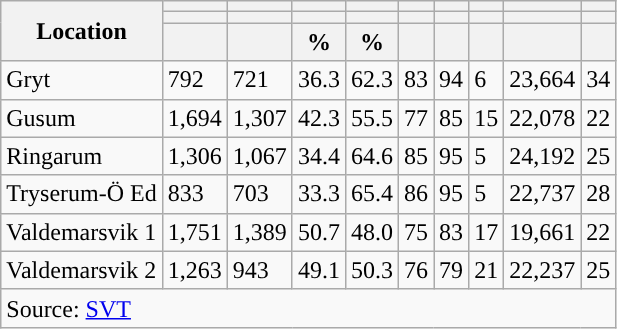<table role="presentation" class="wikitable sortable mw-collapsible">
<tr>
<th rowspan="3">Location</th>
<th></th>
<th></th>
<th></th>
<th></th>
<th></th>
<th></th>
<th></th>
<th></th>
<th></th>
</tr>
<tr>
<th></th>
<th></th>
<th style="background:"></th>
<th style="background:"></th>
<th></th>
<th></th>
<th></th>
<th></th>
<th></th>
</tr>
<tr>
<th data-sort-type="number"></th>
<th data-sort-type="number"></th>
<th data-sort-type="number">%</th>
<th data-sort-type="number">%</th>
<th data-sort-type="number"></th>
<th data-sort-type="number"></th>
<th data-sort-type="number"></th>
<th data-sort-type="number"></th>
<th data-sort-type="number"></th>
</tr>
<tr>
<td align="left">Gryt</td>
<td>792</td>
<td>721</td>
<td>36.3</td>
<td>62.3</td>
<td>83</td>
<td>94</td>
<td>6</td>
<td>23,664</td>
<td>34</td>
</tr>
<tr>
<td align="left">Gusum</td>
<td>1,694</td>
<td>1,307</td>
<td>42.3</td>
<td>55.5</td>
<td>77</td>
<td>85</td>
<td>15</td>
<td>22,078</td>
<td>22</td>
</tr>
<tr>
<td align="left">Ringarum</td>
<td>1,306</td>
<td>1,067</td>
<td>34.4</td>
<td>64.6</td>
<td>85</td>
<td>95</td>
<td>5</td>
<td>24,192</td>
<td>25</td>
</tr>
<tr>
<td align="left">Tryserum-Ö Ed</td>
<td>833</td>
<td>703</td>
<td>33.3</td>
<td>65.4</td>
<td>86</td>
<td>95</td>
<td>5</td>
<td>22,737</td>
<td>28</td>
</tr>
<tr>
<td align="left">Valdemarsvik 1</td>
<td>1,751</td>
<td>1,389</td>
<td>50.7</td>
<td>48.0</td>
<td>75</td>
<td>83</td>
<td>17</td>
<td>19,661</td>
<td>22</td>
</tr>
<tr>
<td align="left">Valdemarsvik 2</td>
<td>1,263</td>
<td>943</td>
<td>49.1</td>
<td>50.3</td>
<td>76</td>
<td>79</td>
<td>21</td>
<td>22,237</td>
<td>25</td>
</tr>
<tr>
<td colspan="10" align="left">Source: <a href='#'>SVT</a></td>
</tr>
</table>
